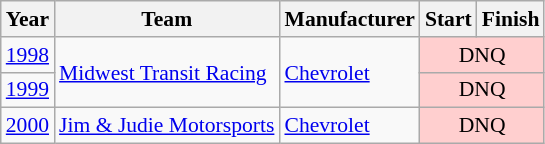<table class="wikitable" style="font-size: 90%;">
<tr>
<th>Year</th>
<th>Team</th>
<th>Manufacturer</th>
<th>Start</th>
<th>Finish</th>
</tr>
<tr>
<td><a href='#'>1998</a></td>
<td rowspan=2><a href='#'>Midwest Transit Racing</a></td>
<td rowspan=2><a href='#'>Chevrolet</a></td>
<td align=center colspan=2 style="background:#FFCFCF;">DNQ</td>
</tr>
<tr>
<td><a href='#'>1999</a></td>
<td align=center colspan=2 style="background:#FFCFCF;">DNQ</td>
</tr>
<tr>
<td><a href='#'>2000</a></td>
<td><a href='#'>Jim & Judie Motorsports</a></td>
<td><a href='#'>Chevrolet</a></td>
<td align=center colspan=2 style="background:#FFCFCF;">DNQ</td>
</tr>
</table>
